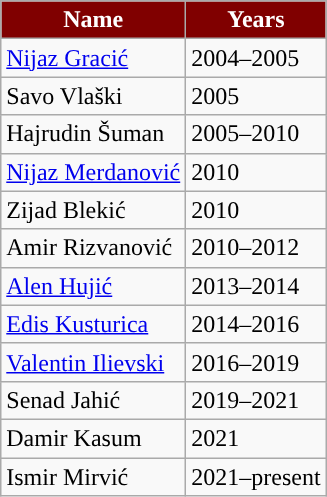<table class="wikitable" style="display:inline-table">
<tr>
<th style="color:#FFFFFF;background:#800000;">Name</th>
<th style="color:#FFFFFF;background:#800000;">Years</th>
</tr>
<tr>
<td> <a href='#'>Nijaz Gracić</a></td>
<td>2004–2005</td>
</tr>
<tr>
<td> Savo Vlaški</td>
<td>2005</td>
</tr>
<tr>
<td> Hajrudin Šuman</td>
<td>2005–2010</td>
</tr>
<tr>
<td> <a href='#'>Nijaz Merdanović</a></td>
<td>2010</td>
</tr>
<tr>
<td> Zijad Blekić</td>
<td>2010</td>
</tr>
<tr>
<td> Amir Rizvanović</td>
<td>2010–2012</td>
</tr>
<tr>
<td> <a href='#'>Alen Hujić</a></td>
<td>2013–2014</td>
</tr>
<tr>
<td> <a href='#'>Edis Kusturica</a></td>
<td>2014–2016</td>
</tr>
<tr>
<td>  <a href='#'>Valentin Ilievski</a></td>
<td>2016–2019</td>
</tr>
<tr>
<td> Senad Jahić</td>
<td>2019–2021</td>
</tr>
<tr>
<td> Damir Kasum</td>
<td>2021</td>
</tr>
<tr>
<td>  Ismir Mirvić</td>
<td>2021–present</td>
</tr>
</table>
